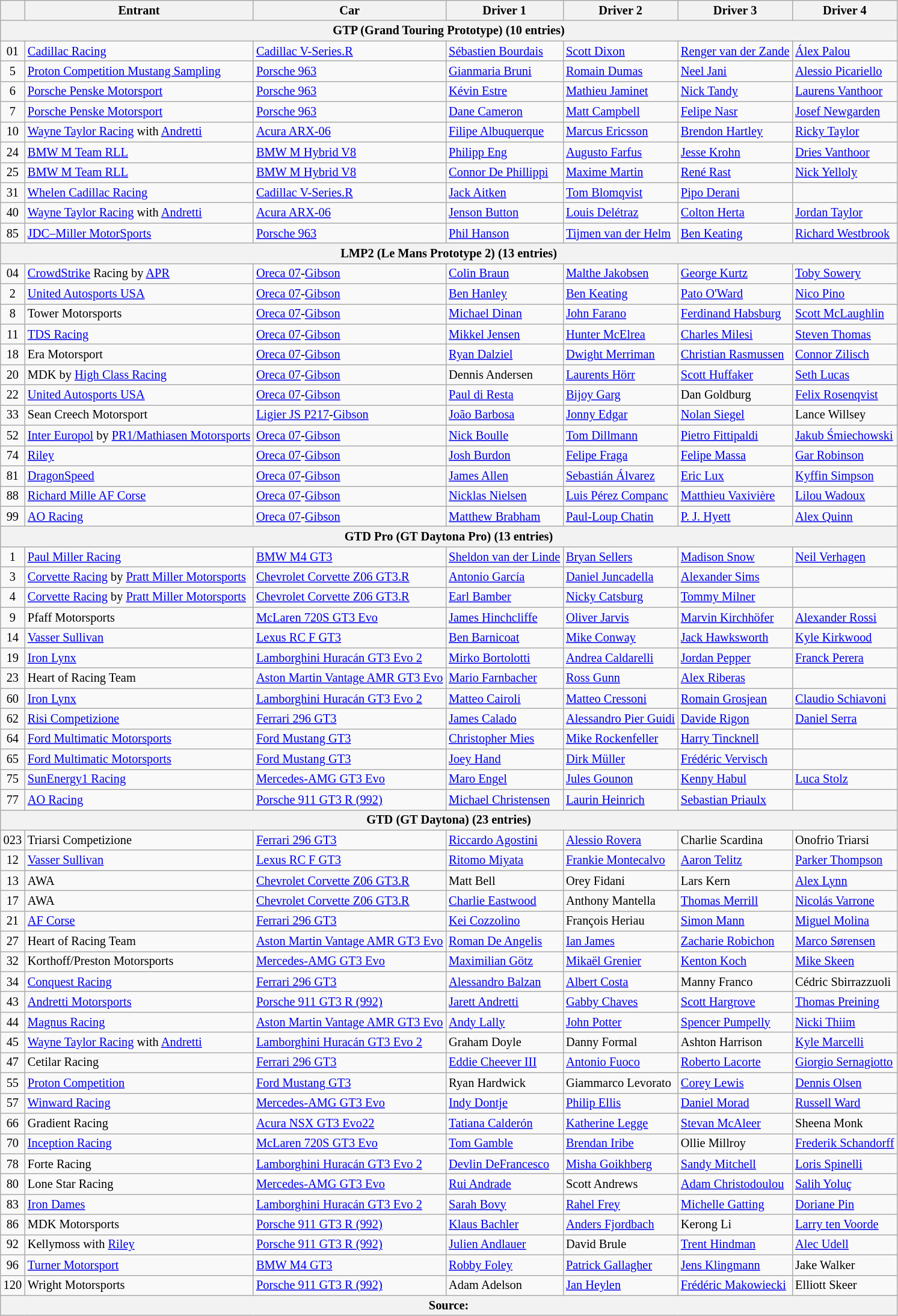<table class="wikitable" style="font-size: 85%">
<tr>
<th></th>
<th>Entrant</th>
<th>Car</th>
<th>Driver 1</th>
<th>Driver 2</th>
<th>Driver 3</th>
<th>Driver 4</th>
</tr>
<tr>
<th colspan="7">GTP (Grand Touring Prototype) (10 entries)</th>
</tr>
<tr>
<td align=center>01</td>
<td> <a href='#'>Cadillac Racing</a></td>
<td><a href='#'>Cadillac V-Series.R</a></td>
<td> <a href='#'>Sébastien Bourdais</a></td>
<td> <a href='#'>Scott Dixon</a></td>
<td nowrap> <a href='#'>Renger van der Zande</a></td>
<td> <a href='#'>Álex Palou</a></td>
</tr>
<tr>
<td align=center>5</td>
<td> <a href='#'>Proton Competition Mustang Sampling</a></td>
<td><a href='#'>Porsche 963</a></td>
<td> <a href='#'>Gianmaria Bruni</a></td>
<td> <a href='#'>Romain Dumas</a></td>
<td> <a href='#'>Neel Jani</a></td>
<td> <a href='#'>Alessio Picariello</a></td>
</tr>
<tr>
<td align=center>6</td>
<td> <a href='#'>Porsche Penske Motorsport</a></td>
<td><a href='#'>Porsche 963</a></td>
<td> <a href='#'>Kévin Estre</a></td>
<td> <a href='#'>Mathieu Jaminet</a></td>
<td> <a href='#'>Nick Tandy</a></td>
<td> <a href='#'>Laurens Vanthoor</a></td>
</tr>
<tr>
<td align=center>7</td>
<td> <a href='#'>Porsche Penske Motorsport</a></td>
<td><a href='#'>Porsche 963</a></td>
<td> <a href='#'>Dane Cameron</a></td>
<td> <a href='#'>Matt Campbell</a></td>
<td> <a href='#'>Felipe Nasr</a></td>
<td> <a href='#'>Josef Newgarden</a></td>
</tr>
<tr>
<td align=center>10</td>
<td> <a href='#'>Wayne Taylor Racing</a> with <a href='#'>Andretti</a></td>
<td><a href='#'>Acura ARX-06</a></td>
<td> <a href='#'>Filipe Albuquerque</a></td>
<td> <a href='#'>Marcus Ericsson</a></td>
<td> <a href='#'>Brendon Hartley</a></td>
<td> <a href='#'>Ricky Taylor</a></td>
</tr>
<tr>
<td align=center>24</td>
<td> <a href='#'>BMW M Team RLL</a></td>
<td><a href='#'>BMW M Hybrid V8</a></td>
<td> <a href='#'>Philipp Eng</a></td>
<td> <a href='#'>Augusto Farfus</a></td>
<td> <a href='#'>Jesse Krohn</a></td>
<td> <a href='#'>Dries Vanthoor</a></td>
</tr>
<tr>
<td align=center>25</td>
<td> <a href='#'>BMW M Team RLL</a></td>
<td><a href='#'>BMW M Hybrid V8</a></td>
<td> <a href='#'>Connor De Phillippi</a></td>
<td> <a href='#'>Maxime Martin</a></td>
<td> <a href='#'>René Rast</a></td>
<td> <a href='#'>Nick Yelloly</a></td>
</tr>
<tr>
<td align=center>31</td>
<td> <a href='#'>Whelen Cadillac Racing</a></td>
<td><a href='#'>Cadillac V-Series.R</a></td>
<td> <a href='#'>Jack Aitken</a></td>
<td> <a href='#'>Tom Blomqvist</a></td>
<td> <a href='#'>Pipo Derani</a></td>
<td></td>
</tr>
<tr>
<td align=center>40</td>
<td> <a href='#'>Wayne Taylor Racing</a> with <a href='#'>Andretti</a></td>
<td><a href='#'>Acura ARX-06</a></td>
<td> <a href='#'>Jenson Button</a></td>
<td> <a href='#'>Louis Delétraz</a></td>
<td> <a href='#'>Colton Herta</a></td>
<td> <a href='#'>Jordan Taylor</a></td>
</tr>
<tr>
<td align=center>85</td>
<td> <a href='#'>JDC–Miller MotorSports</a></td>
<td><a href='#'>Porsche 963</a></td>
<td> <a href='#'>Phil Hanson</a></td>
<td> <a href='#'>Tijmen van der Helm</a></td>
<td> <a href='#'>Ben Keating</a></td>
<td> <a href='#'>Richard Westbrook</a></td>
</tr>
<tr>
<th colspan="7">LMP2 (Le Mans Prototype 2) (13 entries)</th>
</tr>
<tr>
<td align=center>04</td>
<td> <a href='#'>CrowdStrike</a> Racing by <a href='#'>APR</a></td>
<td><a href='#'>Oreca 07</a>-<a href='#'>Gibson</a></td>
<td> <a href='#'>Colin Braun</a></td>
<td> <a href='#'>Malthe Jakobsen</a></td>
<td> <a href='#'>George Kurtz</a></td>
<td> <a href='#'>Toby Sowery</a></td>
</tr>
<tr>
<td align=center>2</td>
<td> <a href='#'>United Autosports USA</a></td>
<td><a href='#'>Oreca 07</a>-<a href='#'>Gibson</a></td>
<td> <a href='#'>Ben Hanley</a></td>
<td> <a href='#'>Ben Keating</a></td>
<td> <a href='#'>Pato O'Ward</a></td>
<td> <a href='#'>Nico Pino</a></td>
</tr>
<tr>
<td align=center>8</td>
<td> Tower Motorsports</td>
<td><a href='#'>Oreca 07</a>-<a href='#'>Gibson</a></td>
<td> <a href='#'>Michael Dinan</a></td>
<td> <a href='#'>John Farano</a></td>
<td> <a href='#'>Ferdinand Habsburg</a></td>
<td> <a href='#'>Scott McLaughlin</a></td>
</tr>
<tr>
<td align=center>11</td>
<td> <a href='#'>TDS Racing</a></td>
<td><a href='#'>Oreca 07</a>-<a href='#'>Gibson</a></td>
<td> <a href='#'>Mikkel Jensen</a></td>
<td> <a href='#'>Hunter McElrea</a></td>
<td> <a href='#'>Charles Milesi</a></td>
<td> <a href='#'>Steven Thomas</a></td>
</tr>
<tr>
<td align=center>18</td>
<td> Era Motorsport</td>
<td><a href='#'>Oreca 07</a>-<a href='#'>Gibson</a></td>
<td> <a href='#'>Ryan Dalziel</a></td>
<td> <a href='#'>Dwight Merriman</a></td>
<td> <a href='#'>Christian Rasmussen</a></td>
<td> <a href='#'>Connor Zilisch</a></td>
</tr>
<tr>
<td align=center>20</td>
<td> MDK by <a href='#'>High Class Racing</a></td>
<td><a href='#'>Oreca 07</a>-<a href='#'>Gibson</a></td>
<td> Dennis Andersen</td>
<td> <a href='#'>Laurents Hörr</a></td>
<td> <a href='#'>Scott Huffaker</a></td>
<td> <a href='#'>Seth Lucas</a></td>
</tr>
<tr>
<td align=center>22</td>
<td> <a href='#'>United Autosports USA</a></td>
<td><a href='#'>Oreca 07</a>-<a href='#'>Gibson</a></td>
<td> <a href='#'>Paul di Resta</a></td>
<td> <a href='#'>Bijoy Garg</a></td>
<td> Dan Goldburg</td>
<td> <a href='#'>Felix Rosenqvist</a></td>
</tr>
<tr>
<td align=center>33</td>
<td> Sean Creech Motorsport</td>
<td><a href='#'>Ligier JS P217</a>-<a href='#'>Gibson</a></td>
<td> <a href='#'>João Barbosa</a></td>
<td> <a href='#'>Jonny Edgar</a></td>
<td> <a href='#'>Nolan Siegel</a></td>
<td> Lance Willsey</td>
</tr>
<tr>
<td align=center>52</td>
<td nowrap> <a href='#'>Inter Europol</a> by <a href='#'>PR1/Mathiasen Motorsports</a></td>
<td><a href='#'>Oreca 07</a>-<a href='#'>Gibson</a></td>
<td> <a href='#'>Nick Boulle</a></td>
<td> <a href='#'>Tom Dillmann</a></td>
<td> <a href='#'>Pietro Fittipaldi</a></td>
<td nowrap> <a href='#'>Jakub Śmiechowski</a></td>
</tr>
<tr>
<td align=center>74</td>
<td> <a href='#'>Riley</a></td>
<td><a href='#'>Oreca 07</a>-<a href='#'>Gibson</a></td>
<td> <a href='#'>Josh Burdon</a></td>
<td> <a href='#'>Felipe Fraga</a></td>
<td> <a href='#'>Felipe Massa</a></td>
<td> <a href='#'>Gar Robinson</a></td>
</tr>
<tr>
<td align=center>81</td>
<td> <a href='#'>DragonSpeed</a></td>
<td><a href='#'>Oreca 07</a>-<a href='#'>Gibson</a></td>
<td> <a href='#'>James Allen</a></td>
<td> <a href='#'>Sebastián Álvarez</a></td>
<td> <a href='#'>Eric Lux</a></td>
<td> <a href='#'>Kyffin Simpson</a></td>
</tr>
<tr>
<td align=center>88</td>
<td> <a href='#'>Richard Mille AF Corse</a></td>
<td><a href='#'>Oreca 07</a>-<a href='#'>Gibson</a></td>
<td> <a href='#'>Nicklas Nielsen</a></td>
<td> <a href='#'>Luis Pérez Companc</a></td>
<td> <a href='#'>Matthieu Vaxivière</a></td>
<td> <a href='#'>Lilou Wadoux</a></td>
</tr>
<tr>
<td align=center>99</td>
<td> <a href='#'>AO Racing</a></td>
<td><a href='#'>Oreca 07</a>-<a href='#'>Gibson</a></td>
<td> <a href='#'>Matthew Brabham</a></td>
<td> <a href='#'>Paul-Loup Chatin</a></td>
<td> <a href='#'>P. J. Hyett</a></td>
<td> <a href='#'>Alex Quinn</a></td>
</tr>
<tr>
<th colspan="7">GTD Pro (GT Daytona Pro) (13 entries)</th>
</tr>
<tr>
<td align=center>1</td>
<td> <a href='#'>Paul Miller Racing</a></td>
<td><a href='#'>BMW M4 GT3</a></td>
<td nowrap> <a href='#'>Sheldon van der Linde</a></td>
<td> <a href='#'>Bryan Sellers</a></td>
<td> <a href='#'>Madison Snow</a></td>
<td> <a href='#'>Neil Verhagen</a></td>
</tr>
<tr>
<td align=center>3</td>
<td nowrap> <a href='#'>Corvette Racing</a> by <a href='#'>Pratt Miller Motorsports</a></td>
<td nowrap><a href='#'>Chevrolet Corvette Z06 GT3.R</a></td>
<td> <a href='#'>Antonio García</a></td>
<td> <a href='#'>Daniel Juncadella</a></td>
<td> <a href='#'>Alexander Sims</a></td>
<td></td>
</tr>
<tr>
<td align=center>4</td>
<td> <a href='#'>Corvette Racing</a> by <a href='#'>Pratt Miller Motorsports</a></td>
<td><a href='#'>Chevrolet Corvette Z06 GT3.R</a></td>
<td> <a href='#'>Earl Bamber</a></td>
<td> <a href='#'>Nicky Catsburg</a></td>
<td> <a href='#'>Tommy Milner</a></td>
<td></td>
</tr>
<tr>
<td align=center>9</td>
<td> Pfaff Motorsports</td>
<td><a href='#'>McLaren 720S GT3 Evo</a></td>
<td> <a href='#'>James Hinchcliffe</a></td>
<td> <a href='#'>Oliver Jarvis</a></td>
<td> <a href='#'>Marvin Kirchhöfer</a></td>
<td> <a href='#'>Alexander Rossi</a></td>
</tr>
<tr>
<td align=center>14</td>
<td> <a href='#'>Vasser Sullivan</a></td>
<td><a href='#'>Lexus RC F GT3</a></td>
<td> <a href='#'>Ben Barnicoat</a></td>
<td> <a href='#'>Mike Conway</a></td>
<td> <a href='#'>Jack Hawksworth</a></td>
<td> <a href='#'>Kyle Kirkwood</a></td>
</tr>
<tr>
<td align=center>19</td>
<td> <a href='#'>Iron Lynx</a></td>
<td nowrap><a href='#'>Lamborghini Huracán GT3 Evo 2</a></td>
<td> <a href='#'>Mirko Bortolotti</a></td>
<td> <a href='#'>Andrea Caldarelli</a></td>
<td> <a href='#'>Jordan Pepper</a></td>
<td> <a href='#'>Franck Perera</a></td>
</tr>
<tr>
<td align=center>23</td>
<td> Heart of Racing Team</td>
<td nowrap><a href='#'>Aston Martin Vantage AMR GT3 Evo</a></td>
<td> <a href='#'>Mario Farnbacher</a></td>
<td> <a href='#'>Ross Gunn</a></td>
<td> <a href='#'>Alex Riberas</a></td>
<td></td>
</tr>
<tr>
<td align=center>60</td>
<td> <a href='#'>Iron Lynx</a></td>
<td><a href='#'>Lamborghini Huracán GT3 Evo 2</a></td>
<td> <a href='#'>Matteo Cairoli</a></td>
<td> <a href='#'>Matteo Cressoni</a></td>
<td> <a href='#'>Romain Grosjean</a></td>
<td> <a href='#'>Claudio Schiavoni</a></td>
</tr>
<tr>
<td align=center>62</td>
<td> <a href='#'>Risi Competizione</a></td>
<td><a href='#'>Ferrari 296 GT3</a></td>
<td> <a href='#'>James Calado</a></td>
<td nowrap> <a href='#'>Alessandro Pier Guidi</a></td>
<td> <a href='#'>Davide Rigon</a></td>
<td> <a href='#'>Daniel Serra</a></td>
</tr>
<tr>
<td align=center>64</td>
<td> <a href='#'>Ford Multimatic Motorsports</a></td>
<td><a href='#'>Ford Mustang GT3</a></td>
<td> <a href='#'>Christopher Mies</a></td>
<td> <a href='#'>Mike Rockenfeller</a></td>
<td> <a href='#'>Harry Tincknell</a></td>
<td></td>
</tr>
<tr>
<td align=center>65</td>
<td> <a href='#'>Ford Multimatic Motorsports</a></td>
<td><a href='#'>Ford Mustang GT3</a></td>
<td> <a href='#'>Joey Hand</a></td>
<td> <a href='#'>Dirk Müller</a></td>
<td> <a href='#'>Frédéric Vervisch</a></td>
<td></td>
</tr>
<tr>
<td align=center>75</td>
<td> <a href='#'>SunEnergy1 Racing</a></td>
<td><a href='#'>Mercedes-AMG GT3 Evo</a></td>
<td> <a href='#'>Maro Engel</a></td>
<td> <a href='#'>Jules Gounon</a></td>
<td> <a href='#'>Kenny Habul</a></td>
<td> <a href='#'>Luca Stolz</a></td>
</tr>
<tr>
<td align=center>77</td>
<td> <a href='#'>AO Racing</a></td>
<td><a href='#'>Porsche 911 GT3 R (992)</a></td>
<td> <a href='#'>Michael Christensen</a></td>
<td> <a href='#'>Laurin Heinrich</a></td>
<td> <a href='#'>Sebastian Priaulx</a></td>
<td></td>
</tr>
<tr>
<th colspan="7">GTD (GT Daytona) (23 entries)</th>
</tr>
<tr>
<td align=center>023</td>
<td> Triarsi Competizione</td>
<td><a href='#'>Ferrari 296 GT3</a></td>
<td> <a href='#'>Riccardo Agostini</a></td>
<td> <a href='#'>Alessio Rovera</a></td>
<td> Charlie Scardina</td>
<td> Onofrio Triarsi</td>
</tr>
<tr>
<td align=center>12</td>
<td> <a href='#'>Vasser Sullivan</a></td>
<td><a href='#'>Lexus RC F GT3</a></td>
<td> <a href='#'>Ritomo Miyata</a></td>
<td> <a href='#'>Frankie Montecalvo</a></td>
<td> <a href='#'>Aaron Telitz</a></td>
<td> <a href='#'>Parker Thompson</a></td>
</tr>
<tr>
<td align=center>13</td>
<td> AWA</td>
<td><a href='#'>Chevrolet Corvette Z06 GT3.R</a></td>
<td> Matt Bell</td>
<td> Orey Fidani</td>
<td> Lars Kern</td>
<td> <a href='#'>Alex Lynn</a></td>
</tr>
<tr>
<td align=center>17</td>
<td> AWA</td>
<td><a href='#'>Chevrolet Corvette Z06 GT3.R</a></td>
<td> <a href='#'>Charlie Eastwood</a></td>
<td> Anthony Mantella</td>
<td> <a href='#'>Thomas Merrill</a></td>
<td> <a href='#'>Nicolás Varrone</a></td>
</tr>
<tr>
<td align=center>21</td>
<td> <a href='#'>AF Corse</a></td>
<td><a href='#'>Ferrari 296 GT3</a></td>
<td> <a href='#'>Kei Cozzolino</a></td>
<td> François Heriau</td>
<td> <a href='#'>Simon Mann</a></td>
<td> <a href='#'>Miguel Molina</a></td>
</tr>
<tr>
<td align=center>27</td>
<td> Heart of Racing Team</td>
<td><a href='#'>Aston Martin Vantage AMR GT3 Evo</a></td>
<td> <a href='#'>Roman De Angelis</a></td>
<td> <a href='#'>Ian James</a></td>
<td> <a href='#'>Zacharie Robichon</a></td>
<td> <a href='#'>Marco Sørensen</a></td>
</tr>
<tr>
<td align=center>32</td>
<td> Korthoff/Preston Motorsports</td>
<td><a href='#'>Mercedes-AMG GT3 Evo</a></td>
<td> <a href='#'>Maximilian Götz</a></td>
<td> <a href='#'>Mikaël Grenier</a></td>
<td> <a href='#'>Kenton Koch</a></td>
<td> <a href='#'>Mike Skeen</a></td>
</tr>
<tr>
<td align=center>34</td>
<td> <a href='#'>Conquest Racing</a></td>
<td><a href='#'>Ferrari 296 GT3</a></td>
<td> <a href='#'>Alessandro Balzan</a></td>
<td> <a href='#'>Albert Costa</a></td>
<td> Manny Franco</td>
<td> Cédric Sbirrazzuoli</td>
</tr>
<tr>
<td align=center>43</td>
<td> <a href='#'>Andretti Motorsports</a></td>
<td><a href='#'>Porsche 911 GT3 R (992)</a></td>
<td> <a href='#'>Jarett Andretti</a></td>
<td> <a href='#'>Gabby Chaves</a></td>
<td> <a href='#'>Scott Hargrove</a></td>
<td> <a href='#'>Thomas Preining</a></td>
</tr>
<tr>
<td align=center>44</td>
<td> <a href='#'>Magnus Racing</a></td>
<td><a href='#'>Aston Martin Vantage AMR GT3 Evo</a></td>
<td> <a href='#'>Andy Lally</a></td>
<td> <a href='#'>John Potter</a></td>
<td> <a href='#'>Spencer Pumpelly</a></td>
<td> <a href='#'>Nicki Thiim</a></td>
</tr>
<tr>
<td align=center>45</td>
<td> <a href='#'>Wayne Taylor Racing</a> with <a href='#'>Andretti</a></td>
<td><a href='#'>Lamborghini Huracán GT3 Evo 2</a></td>
<td> Graham Doyle</td>
<td> Danny Formal</td>
<td> Ashton Harrison</td>
<td> <a href='#'>Kyle Marcelli</a></td>
</tr>
<tr>
<td align=center>47</td>
<td> Cetilar Racing</td>
<td><a href='#'>Ferrari 296 GT3</a></td>
<td> <a href='#'>Eddie Cheever III</a></td>
<td> <a href='#'>Antonio Fuoco</a></td>
<td> <a href='#'>Roberto Lacorte</a></td>
<td> <a href='#'>Giorgio Sernagiotto</a></td>
</tr>
<tr>
<td align=center>55</td>
<td> <a href='#'>Proton Competition</a></td>
<td><a href='#'>Ford Mustang GT3</a></td>
<td> Ryan Hardwick</td>
<td> Giammarco Levorato</td>
<td> <a href='#'>Corey Lewis</a></td>
<td> <a href='#'>Dennis Olsen</a></td>
</tr>
<tr>
<td align=center>57</td>
<td> <a href='#'>Winward Racing</a></td>
<td><a href='#'>Mercedes-AMG GT3 Evo</a></td>
<td> <a href='#'>Indy Dontje</a></td>
<td> <a href='#'>Philip Ellis</a></td>
<td> <a href='#'>Daniel Morad</a></td>
<td> <a href='#'>Russell Ward</a></td>
</tr>
<tr>
<td align=center>66</td>
<td> Gradient Racing</td>
<td><a href='#'>Acura NSX GT3 Evo22</a></td>
<td> <a href='#'>Tatiana Calderón</a></td>
<td> <a href='#'>Katherine Legge</a></td>
<td> <a href='#'>Stevan McAleer</a></td>
<td> Sheena Monk</td>
</tr>
<tr>
<td align=center>70</td>
<td> <a href='#'>Inception Racing</a></td>
<td><a href='#'>McLaren 720S GT3 Evo</a></td>
<td> <a href='#'>Tom Gamble</a></td>
<td> <a href='#'>Brendan Iribe</a></td>
<td> Ollie Millroy</td>
<td> <a href='#'>Frederik Schandorff</a></td>
</tr>
<tr>
<td align=center>78</td>
<td> Forte Racing</td>
<td><a href='#'>Lamborghini Huracán GT3 Evo 2</a></td>
<td> <a href='#'>Devlin DeFrancesco</a></td>
<td> <a href='#'>Misha Goikhberg</a></td>
<td> <a href='#'>Sandy Mitchell</a></td>
<td> <a href='#'>Loris Spinelli</a></td>
</tr>
<tr>
<td align=center>80</td>
<td> Lone Star Racing</td>
<td><a href='#'>Mercedes-AMG GT3 Evo</a></td>
<td> <a href='#'>Rui Andrade</a></td>
<td> Scott Andrews</td>
<td> <a href='#'>Adam Christodoulou</a></td>
<td> <a href='#'>Salih Yoluç</a></td>
</tr>
<tr>
<td align=center>83</td>
<td> <a href='#'>Iron Dames</a></td>
<td><a href='#'>Lamborghini Huracán GT3 Evo 2</a></td>
<td> <a href='#'>Sarah Bovy</a></td>
<td> <a href='#'>Rahel Frey</a></td>
<td> <a href='#'>Michelle Gatting</a></td>
<td> <a href='#'>Doriane Pin</a></td>
</tr>
<tr>
<td align=center>86</td>
<td> MDK Motorsports</td>
<td><a href='#'>Porsche 911 GT3 R (992)</a></td>
<td> <a href='#'>Klaus Bachler</a></td>
<td> <a href='#'>Anders Fjordbach</a></td>
<td> Kerong Li</td>
<td nowrap> <a href='#'>Larry ten Voorde</a></td>
</tr>
<tr>
<td align=center>92</td>
<td> Kellymoss with <a href='#'>Riley</a></td>
<td><a href='#'>Porsche 911 GT3 R (992)</a></td>
<td> <a href='#'>Julien Andlauer</a></td>
<td> David Brule</td>
<td> <a href='#'>Trent Hindman</a></td>
<td> <a href='#'>Alec Udell</a></td>
</tr>
<tr>
<td align=center>96</td>
<td> <a href='#'>Turner Motorsport</a></td>
<td><a href='#'>BMW M4 GT3</a></td>
<td> <a href='#'>Robby Foley</a></td>
<td> <a href='#'>Patrick Gallagher</a></td>
<td> <a href='#'>Jens Klingmann</a></td>
<td> Jake Walker</td>
</tr>
<tr>
<td align=center>120</td>
<td> Wright Motorsports</td>
<td><a href='#'>Porsche 911 GT3 R (992)</a></td>
<td> Adam Adelson</td>
<td> <a href='#'>Jan Heylen</a></td>
<td> <a href='#'>Frédéric Makowiecki</a></td>
<td> Elliott Skeer</td>
</tr>
<tr>
<th colspan=7>Source:</th>
</tr>
</table>
